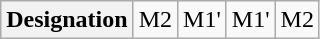<table class="wikitable">
<tr>
<th>Designation</th>
<td>M2</td>
<td>M1'</td>
<td>M1'</td>
<td>M2</td>
</tr>
</table>
